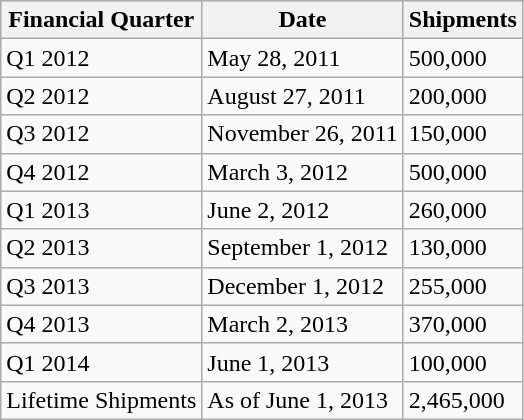<table class="wikitable">
<tr>
<th>Financial Quarter</th>
<th>Date</th>
<th>Shipments</th>
</tr>
<tr>
<td>Q1 2012</td>
<td>May 28, 2011</td>
<td>500,000</td>
</tr>
<tr>
<td>Q2 2012</td>
<td>August 27, 2011</td>
<td>200,000</td>
</tr>
<tr>
<td>Q3 2012</td>
<td>November 26, 2011</td>
<td>150,000</td>
</tr>
<tr>
<td>Q4 2012</td>
<td>March 3, 2012</td>
<td>500,000</td>
</tr>
<tr>
<td>Q1 2013</td>
<td>June 2, 2012</td>
<td>260,000 </td>
</tr>
<tr>
<td>Q2 2013</td>
<td>September 1, 2012</td>
<td>130,000</td>
</tr>
<tr>
<td>Q3 2013</td>
<td>December 1, 2012</td>
<td>255,000</td>
</tr>
<tr>
<td>Q4 2013</td>
<td>March 2, 2013</td>
<td>370,000</td>
</tr>
<tr>
<td>Q1 2014</td>
<td>June 1, 2013</td>
<td>100,000</td>
</tr>
<tr>
<td>Lifetime Shipments</td>
<td>As of June 1, 2013</td>
<td>2,465,000</td>
</tr>
</table>
